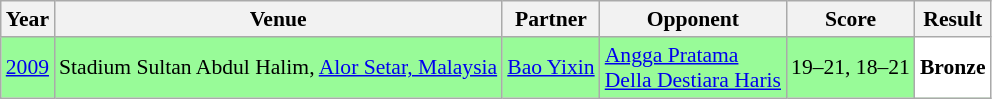<table class="sortable wikitable" style="font-size: 90%;">
<tr>
<th>Year</th>
<th>Venue</th>
<th>Partner</th>
<th>Opponent</th>
<th>Score</th>
<th>Result</th>
</tr>
<tr style="background:#98FB98">
<td align="center"><a href='#'>2009</a></td>
<td align="left">Stadium Sultan Abdul Halim, <a href='#'>Alor Setar, Malaysia</a></td>
<td align="left"> <a href='#'>Bao Yixin</a></td>
<td align="left"> <a href='#'>Angga Pratama</a> <br>  <a href='#'>Della Destiara Haris</a></td>
<td align="left">19–21, 18–21</td>
<td style="text-align:left; background:white"> <strong>Bronze</strong></td>
</tr>
</table>
